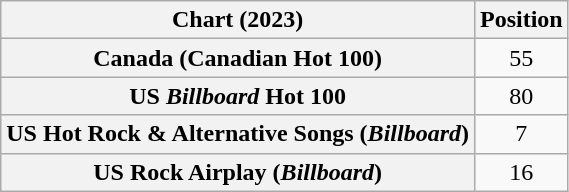<table class="wikitable sortable plainrowheaders" style="text-align:center">
<tr>
<th scope="col">Chart (2023)</th>
<th scope="col">Position</th>
</tr>
<tr>
<th scope="row">Canada (Canadian Hot 100)</th>
<td>55</td>
</tr>
<tr>
<th scope="row">US <em>Billboard</em> Hot 100</th>
<td>80</td>
</tr>
<tr>
<th scope="row">US Hot Rock & Alternative Songs (<em>Billboard</em>)</th>
<td>7</td>
</tr>
<tr>
<th scope="row">US Rock Airplay (<em>Billboard</em>)</th>
<td>16</td>
</tr>
</table>
